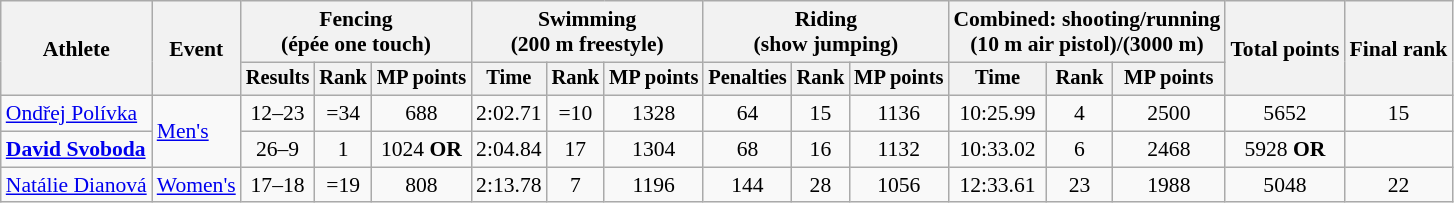<table class="wikitable" style="font-size:90%">
<tr>
<th rowspan="2">Athlete</th>
<th rowspan="2">Event</th>
<th colspan=3>Fencing<br><span>(épée one touch)</span></th>
<th colspan=3>Swimming<br><span>(200 m freestyle)</span></th>
<th colspan=3>Riding<br><span>(show jumping)</span></th>
<th colspan=3>Combined: shooting/running<br><span>(10 m air pistol)/(3000 m)</span></th>
<th rowspan=2>Total points</th>
<th rowspan=2>Final rank</th>
</tr>
<tr style="font-size:95%">
<th>Results</th>
<th>Rank</th>
<th>MP points</th>
<th>Time</th>
<th>Rank</th>
<th>MP points</th>
<th>Penalties</th>
<th>Rank</th>
<th>MP points</th>
<th>Time</th>
<th>Rank</th>
<th>MP points</th>
</tr>
<tr align=center>
<td align=left><a href='#'>Ondřej Polívka</a></td>
<td align=left rowspan=2><a href='#'>Men's</a></td>
<td>12–23</td>
<td>=34</td>
<td>688</td>
<td>2:02.71</td>
<td>=10</td>
<td>1328</td>
<td>64</td>
<td>15</td>
<td>1136</td>
<td>10:25.99</td>
<td>4</td>
<td>2500</td>
<td>5652</td>
<td>15</td>
</tr>
<tr align=center>
<td align=left><strong><a href='#'>David Svoboda</a></strong></td>
<td>26–9</td>
<td>1</td>
<td>1024 <strong>OR</strong></td>
<td>2:04.84</td>
<td>17</td>
<td>1304</td>
<td>68</td>
<td>16</td>
<td>1132</td>
<td>10:33.02</td>
<td>6</td>
<td>2468</td>
<td>5928 <strong>OR</strong></td>
<td></td>
</tr>
<tr align=center>
<td align=left><a href='#'>Natálie Dianová</a></td>
<td align=left><a href='#'>Women's</a></td>
<td>17–18</td>
<td>=19</td>
<td>808</td>
<td>2:13.78</td>
<td>7</td>
<td>1196</td>
<td>144</td>
<td>28</td>
<td>1056</td>
<td>12:33.61</td>
<td>23</td>
<td>1988</td>
<td>5048</td>
<td>22</td>
</tr>
</table>
